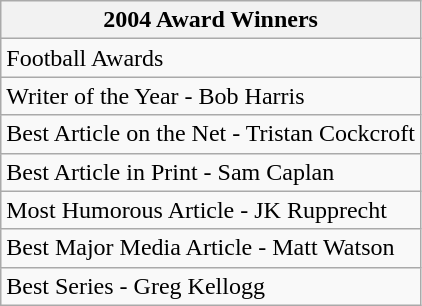<table class="wikitable collapsible collapsed" border="1">
<tr>
<th>2004 Award Winners</th>
</tr>
<tr>
<td>Football Awards</td>
</tr>
<tr>
<td>Writer of the Year - Bob Harris</td>
</tr>
<tr>
<td>Best Article on the Net - Tristan Cockcroft</td>
</tr>
<tr>
<td>Best Article in Print - Sam Caplan</td>
</tr>
<tr>
<td>Most Humorous Article - JK Rupprecht</td>
</tr>
<tr>
<td>Best Major Media Article - Matt Watson</td>
</tr>
<tr>
<td>Best Series - Greg Kellogg</td>
</tr>
</table>
